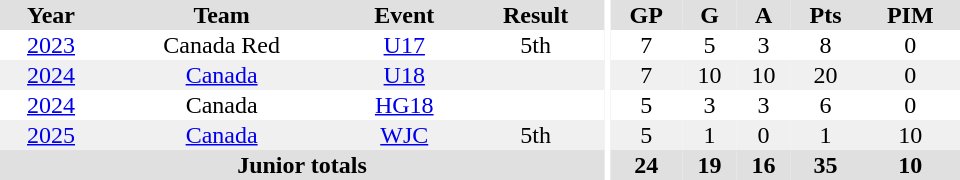<table border="0" cellpadding="1" cellspacing="0" ID="Table3" style="text-align:center; width:40em;">
<tr bgcolor="#e0e0e0">
<th>Year</th>
<th>Team</th>
<th>Event</th>
<th>Result</th>
<th rowspan="101" bgcolor="#ffffff"></th>
<th>GP</th>
<th>G</th>
<th>A</th>
<th>Pts</th>
<th>PIM</th>
</tr>
<tr>
<td><a href='#'>2023</a></td>
<td>Canada Red</td>
<td><a href='#'>U17</a></td>
<td>5th</td>
<td>7</td>
<td>5</td>
<td>3</td>
<td>8</td>
<td>0</td>
</tr>
<tr bgcolor="#f0f0f0">
<td><a href='#'>2024</a></td>
<td><a href='#'>Canada</a></td>
<td><a href='#'>U18</a></td>
<td></td>
<td>7</td>
<td>10</td>
<td>10</td>
<td>20</td>
<td>0</td>
</tr>
<tr>
<td><a href='#'>2024</a></td>
<td>Canada</td>
<td><a href='#'>HG18</a></td>
<td></td>
<td>5</td>
<td>3</td>
<td>3</td>
<td>6</td>
<td>0</td>
</tr>
<tr bgcolor="#f0f0f0">
<td><a href='#'>2025</a></td>
<td><a href='#'>Canada</a></td>
<td><a href='#'>WJC</a></td>
<td>5th</td>
<td>5</td>
<td>1</td>
<td>0</td>
<td>1</td>
<td>10</td>
</tr>
<tr bgcolor="#e0e0e0">
<th colspan="4">Junior totals</th>
<th>24</th>
<th>19</th>
<th>16</th>
<th>35</th>
<th>10</th>
</tr>
</table>
